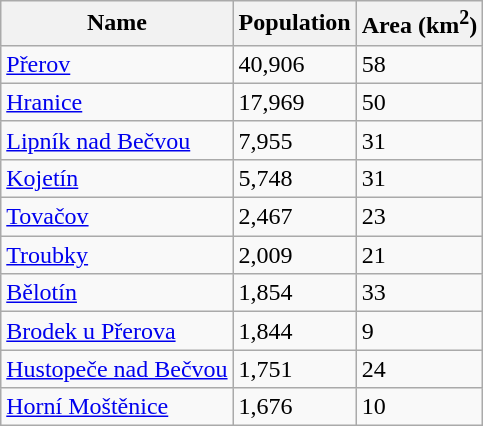<table class="wikitable sortable">
<tr>
<th>Name</th>
<th>Population</th>
<th>Area (km<sup>2</sup>)</th>
</tr>
<tr>
<td><a href='#'>Přerov</a></td>
<td>40,906</td>
<td>58</td>
</tr>
<tr>
<td><a href='#'>Hranice</a></td>
<td>17,969</td>
<td>50</td>
</tr>
<tr>
<td><a href='#'>Lipník nad Bečvou</a></td>
<td>7,955</td>
<td>31</td>
</tr>
<tr>
<td><a href='#'>Kojetín</a></td>
<td>5,748</td>
<td>31</td>
</tr>
<tr>
<td><a href='#'>Tovačov</a></td>
<td>2,467</td>
<td>23</td>
</tr>
<tr>
<td><a href='#'>Troubky</a></td>
<td>2,009</td>
<td>21</td>
</tr>
<tr>
<td><a href='#'>Bělotín</a></td>
<td>1,854</td>
<td>33</td>
</tr>
<tr>
<td><a href='#'>Brodek u Přerova</a></td>
<td>1,844</td>
<td>9</td>
</tr>
<tr>
<td><a href='#'>Hustopeče nad Bečvou</a></td>
<td>1,751</td>
<td>24</td>
</tr>
<tr>
<td><a href='#'>Horní Moštěnice</a></td>
<td>1,676</td>
<td>10</td>
</tr>
</table>
